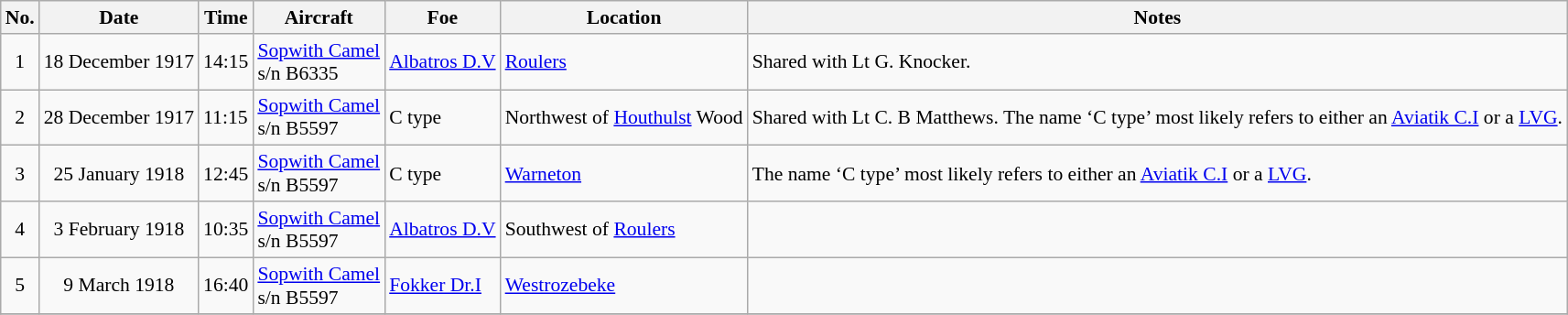<table class="wikitable" style="font-size:90%;">
<tr>
<th>No.</th>
<th>Date</th>
<th>Time</th>
<th>Aircraft</th>
<th>Foe</th>
<th>Location</th>
<th>Notes</th>
</tr>
<tr>
<td align="center">1</td>
<td align="center">18 December 1917</td>
<td>14:15</td>
<td><a href='#'>Sopwith Camel</a><br>s/n B6335</td>
<td><a href='#'>Albatros D.V</a></td>
<td><a href='#'>Roulers</a></td>
<td>Shared with Lt G. Knocker.</td>
</tr>
<tr>
<td align="center">2</td>
<td align="center">28 December 1917</td>
<td>11:15</td>
<td><a href='#'>Sopwith Camel</a><br>s/n B5597</td>
<td>C type</td>
<td>Northwest of <a href='#'>Houthulst</a> Wood</td>
<td>Shared with Lt C. B Matthews. The name ‘C type’ most likely refers to either an <a href='#'>Aviatik C.I</a> or a <a href='#'>LVG</a>.</td>
</tr>
<tr>
<td align="center">3</td>
<td align="center">25 January 1918</td>
<td>12:45</td>
<td><a href='#'>Sopwith Camel</a><br>s/n B5597</td>
<td>C type</td>
<td><a href='#'>Warneton</a></td>
<td>The name ‘C type’ most likely refers to either an <a href='#'>Aviatik C.I</a> or a <a href='#'>LVG</a>.</td>
</tr>
<tr>
<td align="center">4</td>
<td align="center">3 February 1918</td>
<td>10:35</td>
<td><a href='#'>Sopwith Camel</a><br>s/n B5597</td>
<td><a href='#'>Albatros D.V</a></td>
<td>Southwest of <a href='#'>Roulers</a></td>
<td></td>
</tr>
<tr>
<td align="center">5</td>
<td align="center">9 March 1918</td>
<td>16:40</td>
<td><a href='#'>Sopwith Camel</a><br>s/n B5597</td>
<td><a href='#'>Fokker Dr.I</a></td>
<td><a href='#'>Westrozebeke</a></td>
<td></td>
</tr>
<tr>
</tr>
</table>
